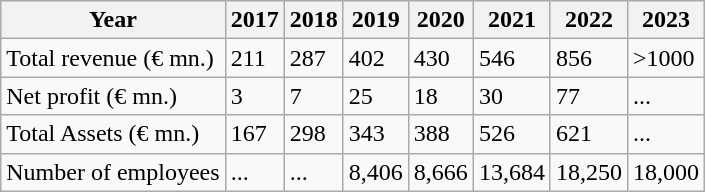<table class="wikitable">
<tr>
<th>Year</th>
<th>2017</th>
<th>2018</th>
<th>2019</th>
<th>2020</th>
<th>2021</th>
<th>2022</th>
<th>2023</th>
</tr>
<tr>
<td>Total revenue (€ mn.)</td>
<td>211</td>
<td>287</td>
<td>402</td>
<td>430</td>
<td>546</td>
<td>856</td>
<td>>1000</td>
</tr>
<tr>
<td>Net profit (€ mn.)</td>
<td>3</td>
<td>7</td>
<td>25</td>
<td>18</td>
<td>30</td>
<td>77</td>
<td>...</td>
</tr>
<tr>
<td>Total Assets (€ mn.)</td>
<td>167</td>
<td>298</td>
<td>343</td>
<td>388</td>
<td>526</td>
<td>621</td>
<td>...</td>
</tr>
<tr>
<td>Number of employees</td>
<td>...</td>
<td>...</td>
<td>8,406</td>
<td>8,666</td>
<td>13,684</td>
<td>18,250</td>
<td>18,000</td>
</tr>
</table>
